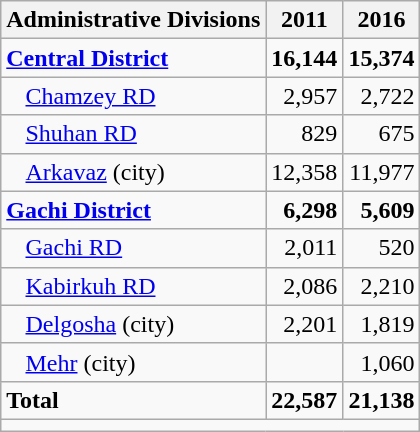<table class="wikitable">
<tr>
<th>Administrative Divisions</th>
<th>2011</th>
<th>2016</th>
</tr>
<tr>
<td><strong><a href='#'>Central District</a></strong></td>
<td style="text-align: right;"><strong>16,144</strong></td>
<td style="text-align: right;"><strong>15,374</strong></td>
</tr>
<tr>
<td style="padding-left: 1em;"><a href='#'>Chamzey RD</a></td>
<td style="text-align: right;">2,957</td>
<td style="text-align: right;">2,722</td>
</tr>
<tr>
<td style="padding-left: 1em;"><a href='#'>Shuhan RD</a></td>
<td style="text-align: right;">829</td>
<td style="text-align: right;">675</td>
</tr>
<tr>
<td style="padding-left: 1em;"><a href='#'>Arkavaz</a> (city)</td>
<td style="text-align: right;">12,358</td>
<td style="text-align: right;">11,977</td>
</tr>
<tr>
<td><strong><a href='#'>Gachi District</a></strong></td>
<td style="text-align: right;"><strong>6,298</strong></td>
<td style="text-align: right;"><strong>5,609</strong></td>
</tr>
<tr>
<td style="padding-left: 1em;"><a href='#'>Gachi RD</a></td>
<td style="text-align: right;">2,011</td>
<td style="text-align: right;">520</td>
</tr>
<tr>
<td style="padding-left: 1em;"><a href='#'>Kabirkuh RD</a></td>
<td style="text-align: right;">2,086</td>
<td style="text-align: right;">2,210</td>
</tr>
<tr>
<td style="padding-left: 1em;"><a href='#'>Delgosha</a> (city)</td>
<td style="text-align: right;">2,201</td>
<td style="text-align: right;">1,819</td>
</tr>
<tr>
<td style="padding-left: 1em;"><a href='#'>Mehr</a> (city)</td>
<td style="text-align: right;"></td>
<td style="text-align: right;">1,060</td>
</tr>
<tr>
<td><strong>Total</strong></td>
<td style="text-align: right;"><strong>22,587</strong></td>
<td style="text-align: right;"><strong>21,138</strong></td>
</tr>
<tr>
<td colspan=3></td>
</tr>
</table>
